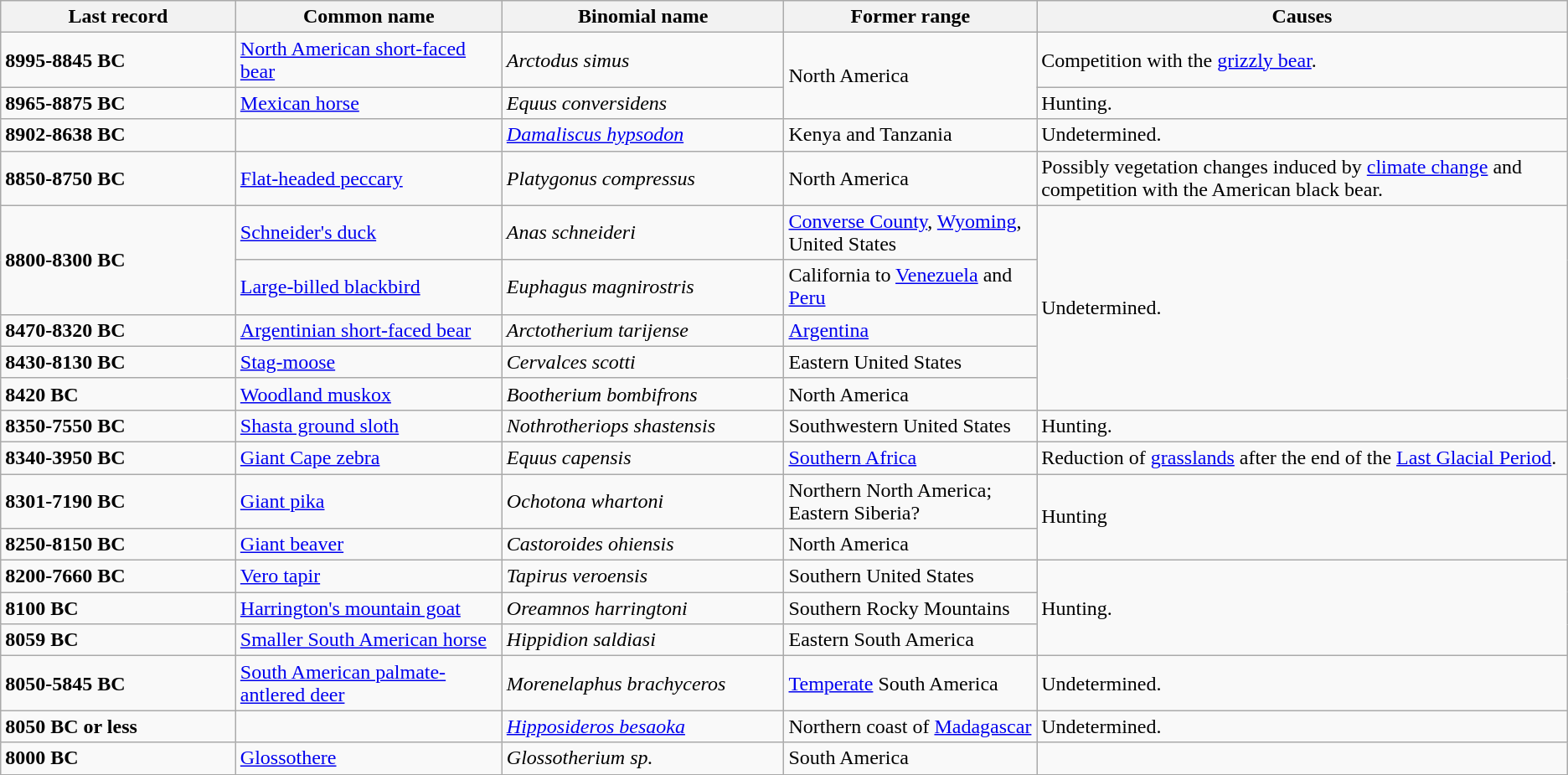<table class="wikitable sortable">
<tr>
<th style="width:15%;">Last record</th>
<th style="width:17%;">Common name</th>
<th style="width:18%;">Binomial name</th>
<th>Former range</th>
<th>Causes</th>
</tr>
<tr>
<td><strong>8995-8845 BC</strong></td>
<td><a href='#'>North American short-faced bear</a></td>
<td><em>Arctodus simus</em></td>
<td rowspan="2">North America</td>
<td>Competition with the <a href='#'>grizzly bear</a>.</td>
</tr>
<tr>
<td><strong>8965-8875 BC</strong></td>
<td><a href='#'>Mexican horse</a></td>
<td><em>Equus conversidens</em></td>
<td>Hunting.</td>
</tr>
<tr>
<td><strong>8902-8638 BC</strong></td>
<td></td>
<td><em><a href='#'>Damaliscus hypsodon</a></em></td>
<td>Kenya and Tanzania</td>
<td>Undetermined.</td>
</tr>
<tr>
<td><strong>8850-8750 BC</strong></td>
<td><a href='#'>Flat-headed peccary</a></td>
<td><em>Platygonus compressus</em></td>
<td>North America</td>
<td>Possibly vegetation changes induced by <a href='#'>climate change</a> and competition with the American black bear.</td>
</tr>
<tr>
<td rowspan="2"><strong>8800-8300 BC</strong></td>
<td><a href='#'>Schneider's duck</a></td>
<td><em>Anas schneideri</em></td>
<td><a href='#'>Converse County</a>, <a href='#'>Wyoming</a>, United States</td>
<td rowspan="5">Undetermined.</td>
</tr>
<tr>
<td><a href='#'>Large-billed blackbird</a></td>
<td><em>Euphagus magnirostris</em></td>
<td>California to <a href='#'>Venezuela</a> and <a href='#'>Peru</a></td>
</tr>
<tr>
<td><strong>8470-8320 BC</strong></td>
<td><a href='#'>Argentinian short-faced bear</a></td>
<td><em>Arctotherium tarijense</em></td>
<td><a href='#'>Argentina</a></td>
</tr>
<tr>
<td><strong>8430-8130 BC</strong></td>
<td><a href='#'>Stag-moose</a></td>
<td><em>Cervalces scotti</em></td>
<td>Eastern United States</td>
</tr>
<tr>
<td><strong>8420 BC</strong></td>
<td><a href='#'>Woodland muskox</a></td>
<td><em>Bootherium bombifrons</em></td>
<td>North America</td>
</tr>
<tr>
<td><strong>8350-7550 BC</strong></td>
<td><a href='#'>Shasta ground sloth</a></td>
<td><em>Nothrotheriops shastensis</em></td>
<td>Southwestern United States</td>
<td>Hunting.</td>
</tr>
<tr>
<td><strong>8340-3950 BC</strong></td>
<td><a href='#'>Giant Cape zebra</a></td>
<td><em>Equus capensis</em></td>
<td><a href='#'>Southern Africa</a></td>
<td>Reduction of <a href='#'>grasslands</a> after the end of the <a href='#'>Last Glacial Period</a>.</td>
</tr>
<tr>
<td><strong>8301-7190 BC</strong></td>
<td><a href='#'>Giant pika</a></td>
<td><em>Ochotona whartoni</em></td>
<td>Northern North America;<br>Eastern Siberia?</td>
<td rowspan="2">Hunting</td>
</tr>
<tr>
<td><strong>8250-8150 BC</strong></td>
<td><a href='#'>Giant beaver</a></td>
<td><em>Castoroides ohiensis</em></td>
<td>North America</td>
</tr>
<tr>
<td><strong>8200-7660 BC</strong></td>
<td><a href='#'>Vero tapir</a></td>
<td><em>Tapirus veroensis</em></td>
<td>Southern United States</td>
<td rowspan="3">Hunting.</td>
</tr>
<tr>
<td><strong>8100 BC</strong></td>
<td><a href='#'>Harrington's mountain goat</a></td>
<td><em>Oreamnos harringtoni</em></td>
<td>Southern Rocky Mountains</td>
</tr>
<tr>
<td><strong>8059 BC</strong></td>
<td><a href='#'>Smaller South American horse</a></td>
<td><em>Hippidion saldiasi</em></td>
<td>Eastern South America</td>
</tr>
<tr>
<td><strong>8050-5845 BC</strong></td>
<td><a href='#'>South American palmate-antlered deer</a></td>
<td><em>Morenelaphus brachyceros</em></td>
<td><a href='#'>Temperate</a> South America</td>
<td>Undetermined.</td>
</tr>
<tr>
<td><strong>8050 BC or less</strong></td>
<td></td>
<td><em><a href='#'>Hipposideros besaoka</a></em></td>
<td>Northern coast of <a href='#'>Madagascar</a></td>
<td>Undetermined.</td>
</tr>
<tr>
<td><strong>8000 BC</strong></td>
<td><a href='#'>Glossothere</a></td>
<td><em>Glossotherium sp.</em></td>
<td>South America</td>
</tr>
</table>
